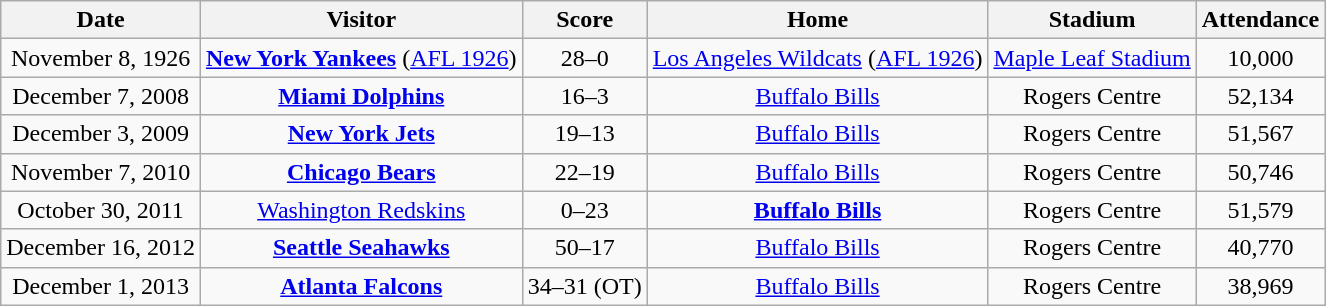<table class="wikitable">
<tr>
<th>Date</th>
<th>Visitor</th>
<th>Score</th>
<th>Home</th>
<th>Stadium</th>
<th>Attendance</th>
</tr>
<tr align="center">
<td>November 8, 1926</td>
<td><strong><a href='#'>New York Yankees</a></strong> (<a href='#'>AFL 1926</a>)</td>
<td>28–0</td>
<td><a href='#'>Los Angeles Wildcats</a> (<a href='#'>AFL 1926</a>)</td>
<td><a href='#'>Maple Leaf Stadium</a></td>
<td>10,000</td>
</tr>
<tr align="center">
<td>December 7, 2008</td>
<td><strong><a href='#'>Miami Dolphins</a></strong></td>
<td>16–3</td>
<td><a href='#'>Buffalo Bills</a></td>
<td>Rogers Centre</td>
<td>52,134</td>
</tr>
<tr align="center">
<td>December 3, 2009</td>
<td><strong><a href='#'>New York Jets</a></strong></td>
<td>19–13</td>
<td><a href='#'>Buffalo Bills</a></td>
<td>Rogers Centre</td>
<td>51,567</td>
</tr>
<tr align="center">
<td>November 7, 2010</td>
<td><strong><a href='#'>Chicago Bears</a></strong></td>
<td>22–19</td>
<td><a href='#'>Buffalo Bills</a></td>
<td>Rogers Centre</td>
<td>50,746</td>
</tr>
<tr align="center">
<td>October 30, 2011</td>
<td><a href='#'>Washington Redskins</a></td>
<td>0–23</td>
<td><strong><a href='#'>Buffalo Bills</a></strong></td>
<td>Rogers Centre</td>
<td>51,579</td>
</tr>
<tr align="center">
<td>December 16, 2012</td>
<td><strong><a href='#'>Seattle Seahawks</a></strong></td>
<td>50–17</td>
<td><a href='#'>Buffalo Bills</a></td>
<td>Rogers Centre</td>
<td>40,770</td>
</tr>
<tr align="center">
<td>December 1, 2013</td>
<td><strong><a href='#'>Atlanta Falcons</a></strong></td>
<td>34–31 (OT)</td>
<td><a href='#'>Buffalo Bills</a></td>
<td>Rogers Centre</td>
<td>38,969</td>
</tr>
</table>
